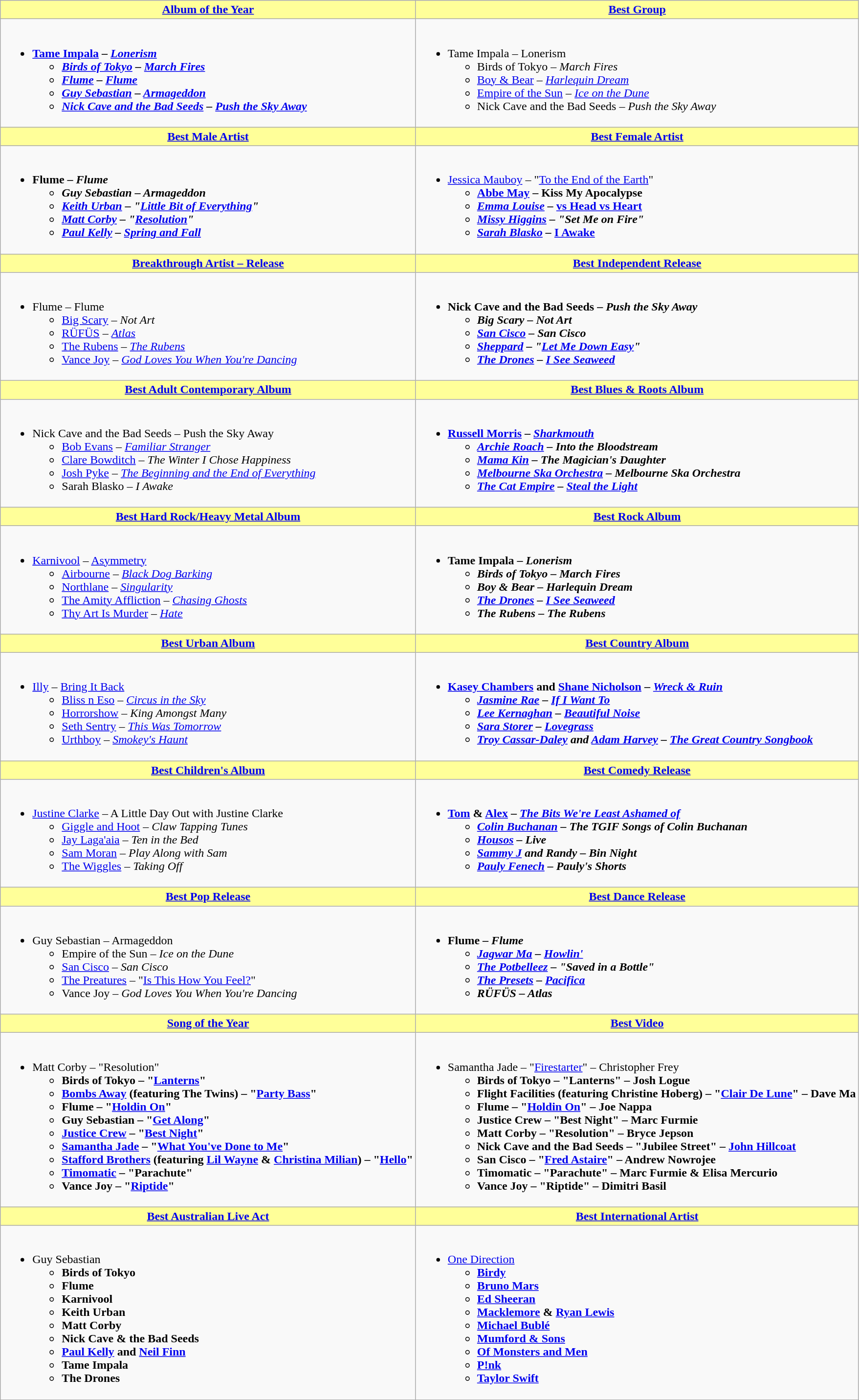<table class=wikitable style="width=150%">
<tr>
<th style="background:#FFFF99;" ! style="width="50%"><a href='#'>Album of the Year</a></th>
<th style="background:#FFFF99;" ! style="width="50%"><a href='#'>Best Group</a></th>
</tr>
<tr>
<td><br><ul><li><strong><a href='#'>Tame Impala</a> – <em><a href='#'>Lonerism</a><strong><em><ul><li><a href='#'>Birds of Tokyo</a> – </em><a href='#'>March Fires</a><em></li><li><a href='#'>Flume</a> – </em><a href='#'>Flume</a><em></li><li><a href='#'>Guy Sebastian</a> – </em><a href='#'>Armageddon</a><em></li><li><a href='#'>Nick Cave and the Bad Seeds</a> – </em><a href='#'>Push the Sky Away</a><em></li></ul></li></ul></td>
<td><br><ul><li></strong>Tame Impala – </em>Lonerism</em></strong><ul><li>Birds of Tokyo – <em>March Fires</em></li><li><a href='#'>Boy & Bear</a> – <em><a href='#'>Harlequin Dream</a></em></li><li><a href='#'>Empire of the Sun</a> – <em><a href='#'>Ice on the Dune</a></em></li><li>Nick Cave and the Bad Seeds – <em>Push the Sky Away</em></li></ul></li></ul></td>
</tr>
<tr>
<th style="background:#FFFF99;" ! style="width="50%"><a href='#'>Best Male Artist</a></th>
<th style="background:#FFFF99;" ! style="width="50%"><a href='#'>Best Female Artist</a></th>
</tr>
<tr>
<td><br><ul><li><strong>Flume – <em>Flume<strong><em><ul><li>Guy Sebastian – </em>Armageddon<em></li><li><a href='#'>Keith Urban</a> – "<a href='#'>Little Bit of Everything</a>"</li><li><a href='#'>Matt Corby</a> – "<a href='#'>Resolution</a>"</li><li><a href='#'>Paul Kelly</a> – </em><a href='#'>Spring and Fall</a><em></li></ul></li></ul></td>
<td><br><ul><li></strong><a href='#'>Jessica Mauboy</a> – "<a href='#'>To the End of the Earth</a>"<strong><ul><li><a href='#'>Abbe May</a> – </em>Kiss My Apocalypse<em></li><li><a href='#'>Emma Louise</a> – </em><a href='#'>vs Head vs Heart</a><em></li><li><a href='#'>Missy Higgins</a> – "Set Me on Fire"</li><li><a href='#'>Sarah Blasko</a> – </em><a href='#'>I Awake</a><em></li></ul></li></ul></td>
</tr>
<tr>
<th style="background:#FFFF99;" ! style="width="50%"><a href='#'>Breakthrough Artist – Release</a></th>
<th style="background:#FFFF99;" ! style="width="50%"><a href='#'>Best Independent Release</a></th>
</tr>
<tr>
<td><br><ul><li></strong>Flume – </em>Flume</em></strong><ul><li><a href='#'>Big Scary</a> – <em>Not Art</em></li><li><a href='#'>RÜFÜS</a> – <em><a href='#'>Atlas</a></em></li><li><a href='#'>The Rubens</a> – <em><a href='#'>The Rubens</a></em></li><li><a href='#'>Vance Joy</a> – <em><a href='#'>God Loves You When You're Dancing</a></em></li></ul></li></ul></td>
<td><br><ul><li><strong>Nick Cave and the Bad Seeds – <em>Push the Sky Away<strong><em><ul><li>Big Scary – </em>Not Art<em></li><li><a href='#'>San Cisco</a> – </em>San Cisco<em></li><li><a href='#'>Sheppard</a> – "<a href='#'>Let Me Down Easy</a>"</li><li><a href='#'>The Drones</a> – </em><a href='#'>I See Seaweed</a><em></li></ul></li></ul></td>
</tr>
<tr>
<th style="background:#FFFF99;" ! style="width="50%"><a href='#'>Best Adult Contemporary Album</a></th>
<th style="background:#FFFF99;" ! style="width="50%"><a href='#'>Best Blues & Roots Album</a></th>
</tr>
<tr>
<td><br><ul><li></strong>Nick Cave and the Bad Seeds – </em>Push the Sky Away</em></strong><ul><li><a href='#'>Bob Evans</a> – <em><a href='#'>Familiar Stranger</a></em></li><li><a href='#'>Clare Bowditch</a> – <em>The Winter I Chose Happiness</em></li><li><a href='#'>Josh Pyke</a> – <em><a href='#'>The Beginning and the End of Everything</a></em></li><li>Sarah Blasko – <em>I Awake</em></li></ul></li></ul></td>
<td><br><ul><li><strong><a href='#'>Russell Morris</a> – <em><a href='#'>Sharkmouth</a><strong><em><ul><li><a href='#'>Archie Roach</a> – </em>Into the Bloodstream<em></li><li><a href='#'>Mama Kin</a> – </em>The Magician's Daughter<em></li><li><a href='#'>Melbourne Ska Orchestra</a> – </em>Melbourne Ska Orchestra<em></li><li><a href='#'>The Cat Empire</a> – </em><a href='#'>Steal the Light</a><em></li></ul></li></ul></td>
</tr>
<tr>
<th style="background:#FFFF99;" ! style="width="50%"><a href='#'>Best Hard Rock/Heavy Metal Album</a></th>
<th style="background:#FFFF99;" ! style="width="50%"><a href='#'>Best Rock Album</a></th>
</tr>
<tr>
<td><br><ul><li></strong><a href='#'>Karnivool</a> – </em><a href='#'>Asymmetry</a></em></strong><ul><li><a href='#'>Airbourne</a> – <em><a href='#'>Black Dog Barking</a></em></li><li><a href='#'>Northlane</a> – <em><a href='#'>Singularity</a></em></li><li><a href='#'>The Amity Affliction</a> – <em><a href='#'>Chasing Ghosts</a></em></li><li><a href='#'>Thy Art Is Murder</a> – <em><a href='#'>Hate</a></em></li></ul></li></ul></td>
<td><br><ul><li><strong>Tame Impala – <em>Lonerism<strong><em><ul><li>Birds of Tokyo – </em>March Fires<em></li><li>Boy & Bear – </em>Harlequin Dream<em></li><li><a href='#'>The Drones</a> – </em><a href='#'>I See Seaweed</a><em></li><li>The Rubens – </em>The Rubens<em></li></ul></li></ul></td>
</tr>
<tr>
<th style="background:#FFFF99;" ! style="width="50%"><a href='#'>Best Urban Album</a></th>
<th style="background:#FFFF99;" ! style="width="50%"><a href='#'>Best Country Album</a></th>
</tr>
<tr>
<td><br><ul><li></strong><a href='#'>Illy</a> – </em><a href='#'>Bring It Back</a></em></strong><ul><li><a href='#'>Bliss n Eso</a> – <em><a href='#'>Circus in the Sky</a></em></li><li><a href='#'>Horrorshow</a> – <em>King Amongst Many</em></li><li><a href='#'>Seth Sentry</a> – <em><a href='#'>This Was Tomorrow</a></em></li><li><a href='#'>Urthboy</a> – <em><a href='#'>Smokey's Haunt</a></em></li></ul></li></ul></td>
<td><br><ul><li><strong><a href='#'>Kasey Chambers</a> and <a href='#'>Shane Nicholson</a> – <em><a href='#'>Wreck & Ruin</a><strong><em><ul><li><a href='#'>Jasmine Rae</a> – </em><a href='#'>If I Want To</a><em></li><li><a href='#'>Lee Kernaghan</a> – </em><a href='#'>Beautiful Noise</a><em></li><li><a href='#'>Sara Storer</a> – </em><a href='#'>Lovegrass</a><em></li><li><a href='#'>Troy Cassar-Daley</a> and <a href='#'>Adam Harvey</a> – </em><a href='#'>The Great Country Songbook</a><em></li></ul></li></ul></td>
</tr>
<tr>
<th style="background:#FFFF99;" ! style="width="50%"><a href='#'>Best Children's Album</a></th>
<th style="background:#FFFF99;" ! style="width="50%"><a href='#'>Best Comedy Release</a></th>
</tr>
<tr>
<td><br><ul><li></strong><a href='#'>Justine Clarke</a> – </em>A Little Day Out with Justine Clarke</em></strong><ul><li><a href='#'>Giggle and Hoot</a> – <em>Claw Tapping Tunes</em></li><li><a href='#'>Jay Laga'aia</a> – <em>Ten in the Bed</em></li><li><a href='#'>Sam Moran</a> – <em>Play Along with Sam</em></li><li><a href='#'>The Wiggles</a> – <em>Taking Off</em></li></ul></li></ul></td>
<td><br><ul><li><strong><a href='#'>Tom</a> & <a href='#'>Alex</a> – <em><a href='#'>The Bits We're Least Ashamed of</a><strong><em><ul><li><a href='#'>Colin Buchanan</a> – </em>The TGIF Songs of Colin Buchanan<em></li><li><a href='#'>Housos</a> – </em>Live<em></li><li><a href='#'>Sammy J</a> and Randy – </em>Bin Night<em></li><li><a href='#'>Pauly Fenech</a> – </em>Pauly's Shorts<em></li></ul></li></ul></td>
</tr>
<tr>
<th style="background:#FFFF99;" ! style="width="50%"><a href='#'>Best Pop Release</a></th>
<th style="background:#FFFF99;" ! style="width="50%"><a href='#'>Best Dance Release</a></th>
</tr>
<tr>
<td><br><ul><li></strong>Guy Sebastian – </em>Armageddon</em></strong><ul><li>Empire of the Sun – <em>Ice on the Dune</em></li><li><a href='#'>San Cisco</a> – <em>San Cisco</em></li><li><a href='#'>The Preatures</a> – "<a href='#'>Is This How You Feel?</a>"</li><li>Vance Joy – <em>God Loves You When You're Dancing</em></li></ul></li></ul></td>
<td><br><ul><li><strong>Flume – <em>Flume<strong><em><ul><li><a href='#'>Jagwar Ma</a> – </em><a href='#'>Howlin'</a><em></li><li><a href='#'>The Potbelleez</a> – "Saved in a Bottle"</li><li><a href='#'>The Presets</a> – </em><a href='#'>Pacifica</a><em></li><li>RÜFÜS – </em>Atlas<em></li></ul></li></ul></td>
</tr>
<tr>
<th style="background:#FFFF99;" ! style="width="50%"><a href='#'>Song of the Year</a></th>
<th style="background:#FFFF99;" ! style="width="50%"><a href='#'>Best Video</a></th>
</tr>
<tr>
<td><br><ul><li></strong>Matt Corby – "Resolution"<strong><ul><li>Birds of Tokyo – "<a href='#'>Lanterns</a>"</li><li><a href='#'>Bombs Away</a> (featuring The Twins) – "<a href='#'>Party Bass</a>"</li><li>Flume – "<a href='#'>Holdin On</a>"</li><li>Guy Sebastian – "<a href='#'>Get Along</a>"</li><li><a href='#'>Justice Crew</a> – "<a href='#'>Best Night</a>"</li><li><a href='#'>Samantha Jade</a> – "<a href='#'>What You've Done to Me</a>"</li><li><a href='#'>Stafford Brothers</a> (featuring <a href='#'>Lil Wayne</a> & <a href='#'>Christina Milian</a>) – "<a href='#'>Hello</a>"</li><li><a href='#'>Timomatic</a> – "Parachute"</li><li>Vance Joy – "<a href='#'>Riptide</a>"</li></ul></li></ul></td>
<td><br><ul><li></strong>Samantha Jade – "<a href='#'>Firestarter</a>" – Christopher Frey<strong><ul><li>Birds of Tokyo – "Lanterns" – Josh Logue</li><li>Flight Facilities (featuring Christine Hoberg) – "<a href='#'>Clair De Lune</a>" – Dave Ma</li><li>Flume – "<a href='#'>Holdin On</a>" – Joe Nappa</li><li>Justice Crew – "Best Night" – Marc Furmie</li><li>Matt Corby – "Resolution" – Bryce Jepson</li><li>Nick Cave and the Bad Seeds – "Jubilee Street" – <a href='#'>John Hillcoat</a></li><li>San Cisco – "<a href='#'>Fred Astaire</a>" – Andrew Nowrojee</li><li>Timomatic – "Parachute" – Marc Furmie & Elisa Mercurio</li><li>Vance Joy – "Riptide" – Dimitri Basil</li></ul></li></ul></td>
</tr>
<tr>
<th style="background:#FFFF99;" ! style="width="50%"><a href='#'>Best Australian Live Act</a></th>
<th style="background:#FFFF99;" ! style="width="50%"><a href='#'>Best International Artist</a></th>
</tr>
<tr>
<td><br><ul><li></strong>Guy Sebastian<strong><ul><li>Birds of Tokyo</li><li>Flume</li><li>Karnivool</li><li>Keith Urban</li><li>Matt Corby</li><li>Nick Cave & the Bad Seeds</li><li><a href='#'>Paul Kelly</a> and <a href='#'>Neil Finn</a></li><li>Tame Impala</li><li>The Drones</li></ul></li></ul></td>
<td><br><ul><li></strong><a href='#'>One Direction</a><strong><ul><li><a href='#'>Birdy</a></li><li><a href='#'>Bruno Mars</a></li><li><a href='#'>Ed Sheeran</a></li><li><a href='#'>Macklemore</a> & <a href='#'>Ryan Lewis</a></li><li><a href='#'>Michael Bublé</a></li><li><a href='#'>Mumford & Sons</a></li><li><a href='#'>Of Monsters and Men</a></li><li><a href='#'>P!nk</a></li><li><a href='#'>Taylor Swift</a></li></ul></li></ul></td>
</tr>
<tr>
</tr>
</table>
